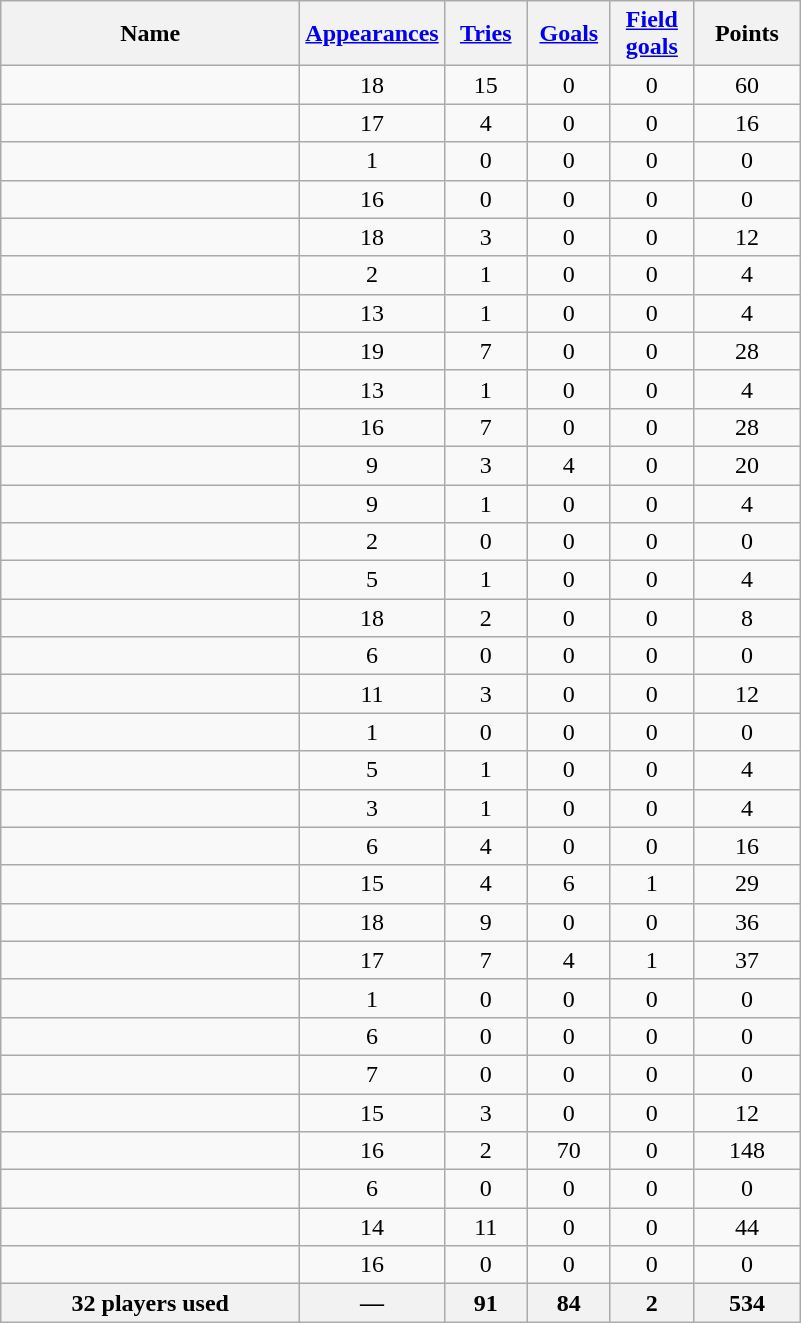<table class="wikitable sortable" style="text-align: center;">
<tr>
<th style="width:12em">Name</th>
<th><a href='#'>Appearances</a></th>
<th style="width:3em"><a href='#'>Tries</a></th>
<th style="width:3em"><a href='#'>Goals</a></th>
<th style="width:3em"><a href='#'>Field goals</a></th>
<th style="width:4em">Points</th>
</tr>
<tr>
<td style="text-align:left;"></td>
<td>18</td>
<td>15</td>
<td>0</td>
<td>0</td>
<td>60</td>
</tr>
<tr>
<td style="text-align:left;"></td>
<td>17</td>
<td>4</td>
<td>0</td>
<td>0</td>
<td>16</td>
</tr>
<tr>
<td style="text-align:left;"></td>
<td>1</td>
<td>0</td>
<td>0</td>
<td>0</td>
<td>0</td>
</tr>
<tr>
<td style="text-align:left;"></td>
<td>16</td>
<td>0</td>
<td>0</td>
<td>0</td>
<td>0</td>
</tr>
<tr>
<td style="text-align:left;"></td>
<td>18</td>
<td>3</td>
<td>0</td>
<td>0</td>
<td>12</td>
</tr>
<tr>
<td style="text-align:left;"></td>
<td>2</td>
<td>1</td>
<td>0</td>
<td>0</td>
<td>4</td>
</tr>
<tr>
<td style="text-align:left;"></td>
<td>13</td>
<td>1</td>
<td>0</td>
<td>0</td>
<td>4</td>
</tr>
<tr>
<td style="text-align:left;"></td>
<td>19</td>
<td>7</td>
<td>0</td>
<td>0</td>
<td>28</td>
</tr>
<tr>
<td style="text-align:left;"></td>
<td>13</td>
<td>1</td>
<td>0</td>
<td>0</td>
<td>4</td>
</tr>
<tr>
<td style="text-align:left;"></td>
<td>16</td>
<td>7</td>
<td>0</td>
<td>0</td>
<td>28</td>
</tr>
<tr>
<td style="text-align:left;"></td>
<td>9</td>
<td>3</td>
<td>4</td>
<td>0</td>
<td>20</td>
</tr>
<tr>
<td style="text-align:left;"></td>
<td>9</td>
<td>1</td>
<td>0</td>
<td>0</td>
<td>4</td>
</tr>
<tr>
<td style="text-align:left;"></td>
<td>2</td>
<td>0</td>
<td>0</td>
<td>0</td>
<td>0</td>
</tr>
<tr>
<td style="text-align:left;"></td>
<td>5</td>
<td>1</td>
<td>0</td>
<td>0</td>
<td>4</td>
</tr>
<tr>
<td style="text-align:left;"></td>
<td>18</td>
<td>2</td>
<td>0</td>
<td>0</td>
<td>8</td>
</tr>
<tr>
<td style="text-align:left;"></td>
<td>6</td>
<td>0</td>
<td>0</td>
<td>0</td>
<td>0</td>
</tr>
<tr>
<td style="text-align:left;"></td>
<td>11</td>
<td>3</td>
<td>0</td>
<td>0</td>
<td>12</td>
</tr>
<tr>
<td style="text-align:left;"></td>
<td>1</td>
<td>0</td>
<td>0</td>
<td>0</td>
<td>0</td>
</tr>
<tr>
<td style="text-align:left;"></td>
<td>5</td>
<td>1</td>
<td>0</td>
<td>0</td>
<td>4</td>
</tr>
<tr>
<td style="text-align:left;"></td>
<td>3</td>
<td>1</td>
<td>0</td>
<td>0</td>
<td>4</td>
</tr>
<tr>
<td style="text-align:left;"></td>
<td>6</td>
<td>4</td>
<td>0</td>
<td>0</td>
<td>16</td>
</tr>
<tr>
<td style="text-align:left;"></td>
<td>15</td>
<td>4</td>
<td>6</td>
<td>1</td>
<td>29</td>
</tr>
<tr>
<td style="text-align:left;"></td>
<td>18</td>
<td>9</td>
<td>0</td>
<td>0</td>
<td>36</td>
</tr>
<tr>
<td style="text-align:left;"></td>
<td>17</td>
<td>7</td>
<td>4</td>
<td>1</td>
<td>37</td>
</tr>
<tr>
<td style="text-align:left;"></td>
<td>1</td>
<td>0</td>
<td>0</td>
<td>0</td>
<td>0</td>
</tr>
<tr>
<td style="text-align:left;"></td>
<td>6</td>
<td>0</td>
<td>0</td>
<td>0</td>
<td>0</td>
</tr>
<tr>
<td style="text-align:left;"></td>
<td>7</td>
<td>0</td>
<td>0</td>
<td>0</td>
<td>0</td>
</tr>
<tr>
<td style="text-align:left;"></td>
<td>15</td>
<td>3</td>
<td>0</td>
<td>0</td>
<td>12</td>
</tr>
<tr>
<td style="text-align:left;"></td>
<td>16</td>
<td>2</td>
<td>70</td>
<td>0</td>
<td>148</td>
</tr>
<tr>
<td style="text-align:left;"></td>
<td>6</td>
<td>0</td>
<td>0</td>
<td>0</td>
<td>0</td>
</tr>
<tr>
<td style="text-align:left;"></td>
<td>14</td>
<td>11</td>
<td>0</td>
<td>0</td>
<td>44</td>
</tr>
<tr>
<td style="text-align:left;"></td>
<td>16</td>
<td>0</td>
<td>0</td>
<td>0</td>
<td>0</td>
</tr>
<tr class="sortbottom">
<th>32 players used</th>
<th>—</th>
<th>91</th>
<th>84</th>
<th>2</th>
<th>534</th>
</tr>
</table>
